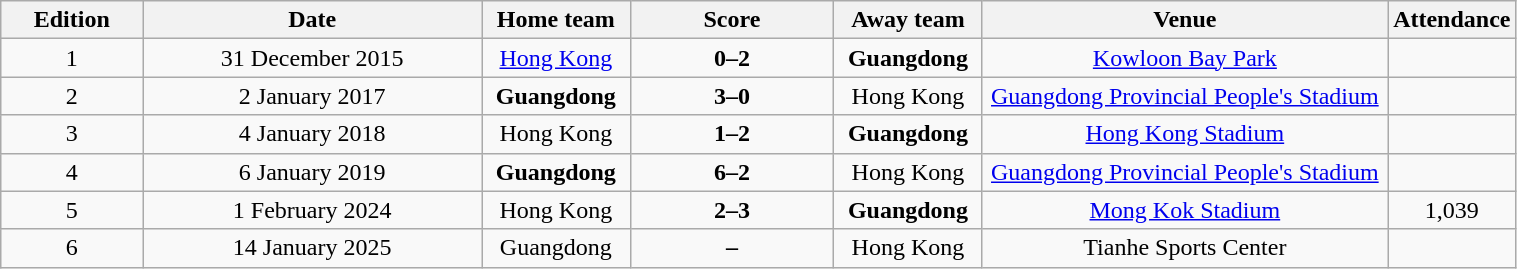<table class="wikitable" width=80% style="text-align: center;">
<tr>
<th width="10%">Edition</th>
<th width="25%">Date</th>
<th width="10%">Home team</th>
<th width="15%">Score</th>
<th width="10%">Away team</th>
<th width="30%">Venue</th>
<th width="10%">Attendance</th>
</tr>
<tr>
<td>1</td>
<td>31 December 2015</td>
<td><a href='#'>Hong Kong</a></td>
<td><strong>0–2</strong></td>
<td><strong>Guangdong</strong></td>
<td> <a href='#'>Kowloon Bay Park</a></td>
<td></td>
</tr>
<tr>
<td>2</td>
<td>2 January 2017</td>
<td><strong>Guangdong</strong></td>
<td><strong>3–0</strong></td>
<td>Hong Kong</td>
<td> <a href='#'>Guangdong Provincial People's Stadium</a></td>
<td></td>
</tr>
<tr>
<td>3</td>
<td>4 January 2018</td>
<td>Hong Kong</td>
<td><strong>1–2</strong></td>
<td><strong>Guangdong</strong></td>
<td> <a href='#'>Hong Kong Stadium</a></td>
<td></td>
</tr>
<tr>
<td>4</td>
<td>6 January 2019</td>
<td><strong>Guangdong</strong></td>
<td><strong>6–2</strong></td>
<td>Hong Kong</td>
<td> <a href='#'>Guangdong Provincial People's Stadium</a></td>
<td></td>
</tr>
<tr>
<td>5</td>
<td>1 February 2024</td>
<td>Hong Kong</td>
<td><strong>2–3</strong></td>
<td><strong>Guangdong</strong></td>
<td> <a href='#'>Mong Kok Stadium</a></td>
<td>1,039</td>
</tr>
<tr>
<td>6</td>
<td>14 January 2025</td>
<td>Guangdong</td>
<td><strong>–</strong></td>
<td>Hong Kong</td>
<td> Tianhe Sports Center</td>
<td></td>
</tr>
</table>
